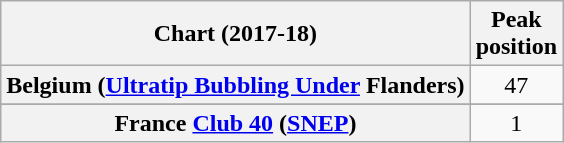<table class="wikitable sortable plainrowheaders" style="text-align:center">
<tr>
<th scope="col">Chart (2017-18)</th>
<th scope="col">Peak<br>position</th>
</tr>
<tr>
<th scope="row">Belgium (<a href='#'>Ultratip Bubbling Under</a> Flanders)</th>
<td align="center">47</td>
</tr>
<tr>
</tr>
<tr>
</tr>
<tr>
<th scope="row">France <a href='#'>Club 40</a> (<a href='#'>SNEP</a>)</th>
<td>1</td>
</tr>
</table>
